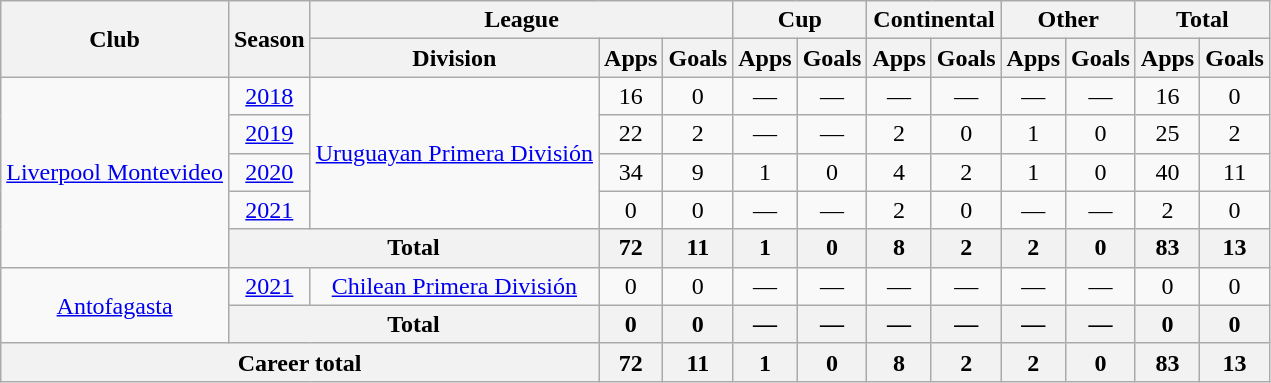<table class=wikitable style=text-align:center>
<tr>
<th rowspan=2>Club</th>
<th rowspan=2>Season</th>
<th colspan=3>League</th>
<th colspan=2>Cup</th>
<th colspan=2>Continental</th>
<th colspan=2>Other</th>
<th colspan=2>Total</th>
</tr>
<tr>
<th>Division</th>
<th>Apps</th>
<th>Goals</th>
<th>Apps</th>
<th>Goals</th>
<th>Apps</th>
<th>Goals</th>
<th>Apps</th>
<th>Goals</th>
<th>Apps</th>
<th>Goals</th>
</tr>
<tr>
<td rowspan=5><a href='#'>Liverpool Montevideo</a></td>
<td><a href='#'>2018</a></td>
<td rowspan=4><a href='#'>Uruguayan Primera División</a></td>
<td>16</td>
<td>0</td>
<td>—</td>
<td>—</td>
<td>—</td>
<td>—</td>
<td>—</td>
<td>—</td>
<td>16</td>
<td>0</td>
</tr>
<tr>
<td><a href='#'>2019</a></td>
<td>22</td>
<td>2</td>
<td>—</td>
<td>—</td>
<td>2</td>
<td>0</td>
<td>1</td>
<td>0</td>
<td>25</td>
<td>2</td>
</tr>
<tr>
<td><a href='#'>2020</a></td>
<td>34</td>
<td>9</td>
<td>1</td>
<td>0</td>
<td>4</td>
<td>2</td>
<td>1</td>
<td>0</td>
<td>40</td>
<td>11</td>
</tr>
<tr>
<td><a href='#'>2021</a></td>
<td>0</td>
<td>0</td>
<td>—</td>
<td>—</td>
<td>2</td>
<td>0</td>
<td>—</td>
<td>—</td>
<td>2</td>
<td>0</td>
</tr>
<tr>
<th colspan="2">Total</th>
<th>72</th>
<th>11</th>
<th>1</th>
<th>0</th>
<th>8</th>
<th>2</th>
<th>2</th>
<th>0</th>
<th>83</th>
<th>13</th>
</tr>
<tr>
<td rowspan=2><a href='#'>Antofagasta</a></td>
<td><a href='#'>2021</a></td>
<td><a href='#'>Chilean Primera División</a></td>
<td>0</td>
<td>0</td>
<td>—</td>
<td>—</td>
<td>—</td>
<td>—</td>
<td>—</td>
<td>—</td>
<td>0</td>
<td>0</td>
</tr>
<tr>
<th colspan="2">Total</th>
<th>0</th>
<th>0</th>
<th>—</th>
<th>—</th>
<th>—</th>
<th>—</th>
<th>—</th>
<th>—</th>
<th>0</th>
<th>0</th>
</tr>
<tr>
<th colspan=3>Career total</th>
<th>72</th>
<th>11</th>
<th>1</th>
<th>0</th>
<th>8</th>
<th>2</th>
<th>2</th>
<th>0</th>
<th>83</th>
<th>13</th>
</tr>
</table>
